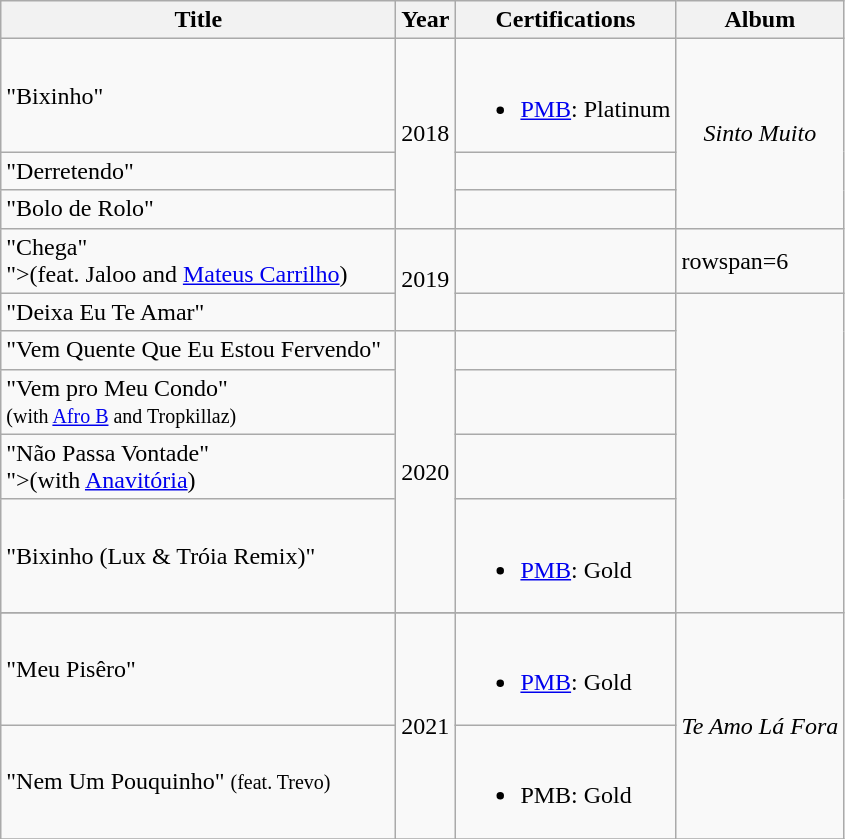<table class="wikitable">
<tr>
<th style="width:16em;">Title</th>
<th>Year</th>
<th>Certifications</th>
<th>Album</th>
</tr>
<tr>
<td>"Bixinho"</td>
<td rowspan=3>2018</td>
<td><br><ul><li><a href='#'>PMB</a>: Platinum</li></ul></td>
<td align="center" rowspan=3><em>Sinto Muito</em></td>
</tr>
<tr>
<td>"Derretendo"</td>
<td></td>
</tr>
<tr>
<td>"Bolo de Rolo"</td>
<td></td>
</tr>
<tr>
<td>"Chega"<br><span>">(feat. Jaloo and <a href='#'>Mateus Carrilho</a>)</span></td>
<td rowspan=2>2019</td>
<td></td>
<td>rowspan=6 </td>
</tr>
<tr>
<td>"Deixa Eu Te Amar"</td>
<td></td>
</tr>
<tr>
<td>"Vem Quente Que Eu Estou Fervendo"</td>
<td rowspan="4">2020</td>
<td></td>
</tr>
<tr>
<td>"Vem pro Meu Condo"<br><small>(with <a href='#'>Afro B</a> and Tropkillaz)</small></td>
<td></td>
</tr>
<tr>
<td>"Não Passa Vontade"<br><span>">(with <a href='#'>Anavitória</a>)</span></td>
<td></td>
</tr>
<tr>
<td>"Bixinho (Lux & Tróia Remix)"</td>
<td><br><ul><li><a href='#'>PMB</a>: Gold</li></ul></td>
</tr>
<tr>
</tr>
<tr>
<td>"Meu Pisêro"</td>
<td rowspan="2">2021</td>
<td><br><ul><li><a href='#'>PMB</a>: Gold </li></ul></td>
<td rowspan="2" align="center"><em>Te Amo Lá Fora</em></td>
</tr>
<tr>
<td>"Nem Um Pouquinho" <small>(feat. Trevo)</small></td>
<td><br><ul><li>PMB: Gold</li></ul></td>
</tr>
<tr>
</tr>
</table>
